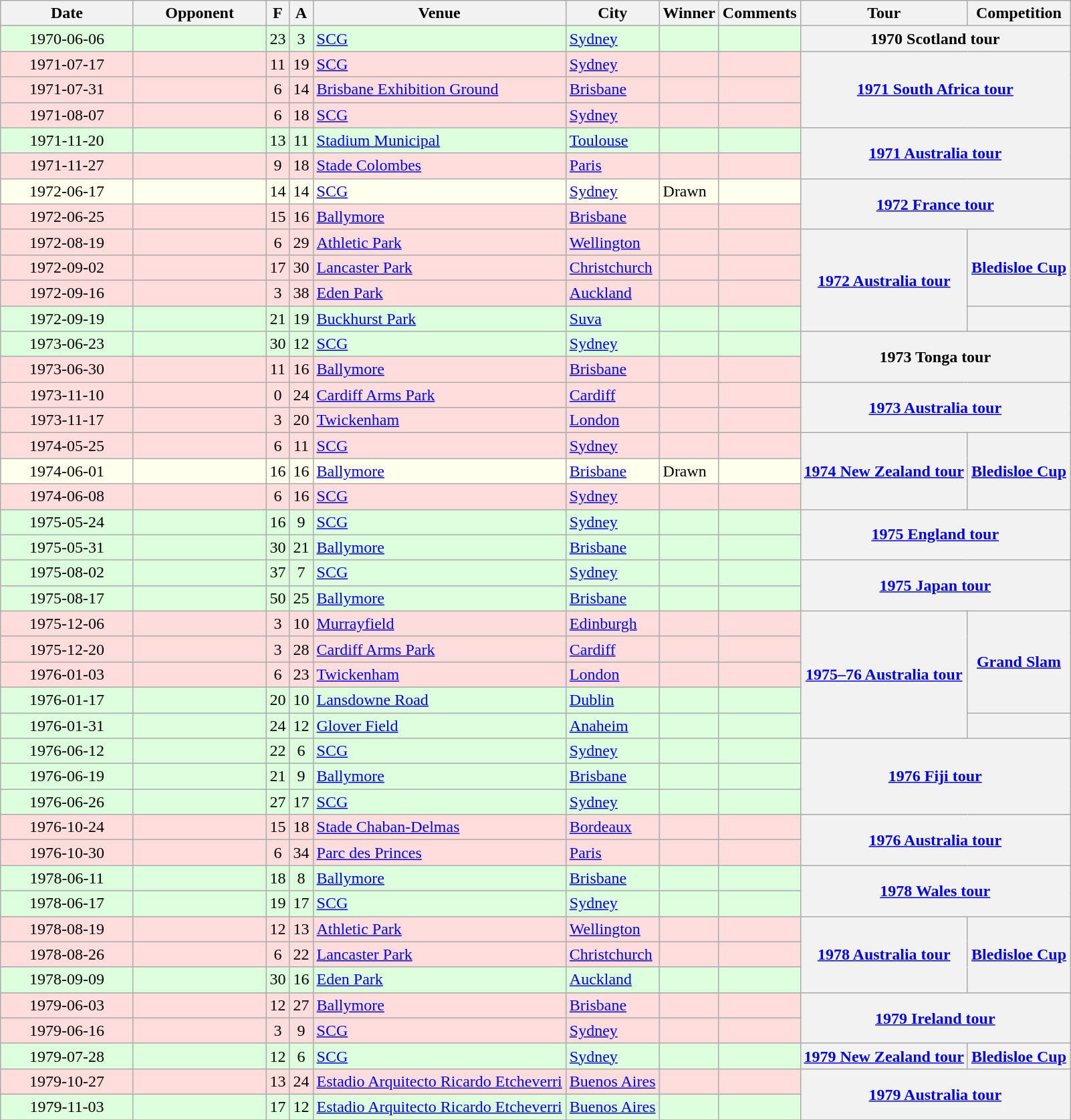<table class="wikitable sortable">
<tr>
<th width=125>Date</th>
<th width=125>Opponent</th>
<th>F</th>
<th>A</th>
<th>Venue</th>
<th>City</th>
<th>Winner</th>
<th>Comments</th>
<th>Tour</th>
<th>Competition</th>
</tr>
<tr bgcolor="#ddffdd">
<td align=center>1970-06-06</td>
<td></td>
<td align=center>23</td>
<td align=center>3</td>
<td><a href='#'>SCG</a></td>
<td> <a href='#'>Sydney</a></td>
<td></td>
<td></td>
<th colspan=2 align=center>1970 Scotland tour</th>
</tr>
<tr bgcolor="#ffdddd">
<td align=center>1971-07-17</td>
<td></td>
<td align=center>11</td>
<td align=center>19</td>
<td><a href='#'>SCG</a></td>
<td> <a href='#'>Sydney</a></td>
<td></td>
<td></td>
<th colspan=2 rowspan=3 align=center><a href='#'>1971 South Africa tour</a></th>
</tr>
<tr bgcolor="#ffdddd">
<td align=center>1971-07-31</td>
<td></td>
<td align=center>6</td>
<td align=center>14</td>
<td><a href='#'>Brisbane Exhibition Ground</a></td>
<td> <a href='#'>Brisbane</a></td>
<td></td>
<td></td>
</tr>
<tr bgcolor="#ffdddd">
<td align=center>1971-08-07</td>
<td></td>
<td align=center>6</td>
<td align=center>18</td>
<td><a href='#'>SCG</a></td>
<td> <a href='#'>Sydney</a></td>
<td></td>
<td></td>
</tr>
<tr bgcolor="#ddffdd">
<td align=center>1971-11-20</td>
<td></td>
<td align=center>13</td>
<td align=center>11</td>
<td><a href='#'>Stadium Municipal</a></td>
<td> <a href='#'>Toulouse</a></td>
<td></td>
<td></td>
<th colspan=2 rowspan=2 align=center><a href='#'>1971 Australia tour</a></th>
</tr>
<tr bgcolor="#ffdddd">
<td align=center>1971-11-27</td>
<td></td>
<td align=center>9</td>
<td align=center>18</td>
<td><a href='#'>Stade Colombes</a></td>
<td> <a href='#'>Paris</a></td>
<td></td>
<td></td>
</tr>
<tr bgcolor="#FFFFEE">
<td align=center>1972-06-17</td>
<td></td>
<td align=center>14</td>
<td align=center>14</td>
<td><a href='#'>SCG</a></td>
<td> <a href='#'>Sydney</a></td>
<td>Drawn</td>
<td></td>
<th colspan=2 rowspan=2 align=center><a href='#'>1972 France tour</a></th>
</tr>
<tr bgcolor="#ffdddd">
<td align=center>1972-06-25</td>
<td></td>
<td align=center>15</td>
<td align=center>16</td>
<td><a href='#'>Ballymore</a></td>
<td> <a href='#'>Brisbane</a></td>
<td></td>
<td></td>
</tr>
<tr bgcolor="#ffdddd">
<td align=center>1972-08-19</td>
<td></td>
<td align=center>6</td>
<td align=center>29</td>
<td><a href='#'>Athletic Park</a></td>
<td> <a href='#'>Wellington</a></td>
<td></td>
<td></td>
<th rowspan=4 align=center><a href='#'>1972 Australia tour</a></th>
<th rowspan=3 align=center><a href='#'>Bledisloe Cup</a></th>
</tr>
<tr bgcolor="#ffdddd">
<td align=center>1972-09-02</td>
<td></td>
<td align=center>17</td>
<td align=center>30</td>
<td><a href='#'>Lancaster Park</a></td>
<td> <a href='#'>Christchurch</a></td>
<td></td>
<td></td>
</tr>
<tr bgcolor="#ffdddd">
<td align=center>1972-09-16</td>
<td></td>
<td align=center>3</td>
<td align=center>38</td>
<td><a href='#'>Eden Park</a></td>
<td> <a href='#'>Auckland</a></td>
<td></td>
<td></td>
</tr>
<tr bgcolor="#ddffdd">
<td align=center>1972-09-19</td>
<td></td>
<td align=center>21</td>
<td align=center>19</td>
<td><a href='#'>Buckhurst Park</a></td>
<td> <a href='#'>Suva</a></td>
<td></td>
<td></td>
<th colspan=2 align=center></th>
</tr>
<tr bgcolor="#ddffdd">
<td align=center>1973-06-23</td>
<td></td>
<td align=center>30</td>
<td align=center>12</td>
<td><a href='#'>SCG</a></td>
<td> <a href='#'>Sydney</a></td>
<td></td>
<td></td>
<th colspan=2 rowspan=2 align=center>1973 Tonga tour</th>
</tr>
<tr bgcolor="#ffdddd">
<td align=center>1973-06-30</td>
<td></td>
<td align=center>11</td>
<td align=center>16</td>
<td><a href='#'>Ballymore</a></td>
<td> <a href='#'>Brisbane</a></td>
<td> </td>
<td></td>
</tr>
<tr bgcolor="#ffdddd">
<td align=center>1973-11-10</td>
<td></td>
<td align=center>0</td>
<td align=center>24</td>
<td><a href='#'>Cardiff Arms Park</a></td>
<td> <a href='#'>Cardiff</a></td>
<td></td>
<td></td>
<th colspan=2 rowspan=2 align=center><a href='#'>1973 Australia tour</a></th>
</tr>
<tr bgcolor="#ffdddd">
<td align=center>1973-11-17</td>
<td></td>
<td align=center>3</td>
<td align=center>20</td>
<td><a href='#'>Twickenham</a></td>
<td> <a href='#'>London</a></td>
<td></td>
<td></td>
</tr>
<tr bgcolor="#ffdddd">
<td align=center>1974-05-25</td>
<td></td>
<td align=center>6</td>
<td align=center>11</td>
<td><a href='#'>SCG</a></td>
<td> <a href='#'>Sydney</a></td>
<td></td>
<td></td>
<th rowspan=3 align=center><a href='#'>1974 New Zealand tour</a></th>
<th rowspan=3 align=center><a href='#'>Bledisloe Cup</a></th>
</tr>
<tr bgcolor="#FFFFEE">
<td align=center>1974-06-01</td>
<td></td>
<td align=center>16</td>
<td align=center>16</td>
<td><a href='#'>Ballymore</a></td>
<td> <a href='#'>Brisbane</a></td>
<td>Drawn</td>
<td></td>
</tr>
<tr bgcolor="#ffdddd">
<td align=center>1974-06-08</td>
<td></td>
<td align=center>6</td>
<td align=center>16</td>
<td><a href='#'>SCG</a></td>
<td> <a href='#'>Sydney</a></td>
<td></td>
<td></td>
</tr>
<tr bgcolor="#ddffdd">
<td align=center>1975-05-24</td>
<td></td>
<td align=center>16</td>
<td align=center>9</td>
<td><a href='#'>SCG</a></td>
<td> <a href='#'>Sydney</a></td>
<td></td>
<td></td>
<th colspan=2 rowspan=2 align=center><a href='#'>1975 England tour</a></th>
</tr>
<tr bgcolor="#ddffdd">
<td align=center>1975-05-31</td>
<td></td>
<td align=center>30</td>
<td align=center>21</td>
<td><a href='#'>Ballymore</a></td>
<td> <a href='#'>Brisbane</a></td>
<td></td>
<td></td>
</tr>
<tr bgcolor="#ddffdd">
<td align=center>1975-08-02</td>
<td></td>
<td align=center>37</td>
<td align=center>7</td>
<td><a href='#'>SCG</a></td>
<td> <a href='#'>Sydney</a></td>
<td></td>
<td></td>
<th colspan=2 rowspan=2 align=center><a href='#'>1975 Japan tour</a></th>
</tr>
<tr bgcolor="#ddffdd">
<td align=center>1975-08-17</td>
<td></td>
<td align=center>50</td>
<td align=center>25</td>
<td><a href='#'>Ballymore</a></td>
<td> <a href='#'>Brisbane</a></td>
<td></td>
<td></td>
</tr>
<tr bgcolor="#ffdddd">
<td align=center>1975-12-06</td>
<td></td>
<td align=center>3</td>
<td align=center>10</td>
<td><a href='#'>Murrayfield</a></td>
<td> <a href='#'>Edinburgh</a></td>
<td></td>
<td></td>
<th rowspan=5 align=center><a href='#'>1975–76 Australia tour</a></th>
<th rowspan=4 align=center><a href='#'>Grand Slam</a></th>
</tr>
<tr bgcolor="#ffdddd">
<td align=center>1975-12-20</td>
<td></td>
<td align=center>3</td>
<td align=center>28</td>
<td><a href='#'>Cardiff Arms Park</a></td>
<td> <a href='#'>Cardiff</a></td>
<td></td>
<td></td>
</tr>
<tr bgcolor="#ffdddd">
<td align=center>1976-01-03</td>
<td></td>
<td align=center>6</td>
<td align=center>23</td>
<td><a href='#'>Twickenham</a></td>
<td> <a href='#'>London</a></td>
<td></td>
<td></td>
</tr>
<tr bgcolor="#ddffdd">
<td align=center>1976-01-17</td>
<td></td>
<td align=center>20</td>
<td align=center>10</td>
<td><a href='#'>Lansdowne Road</a></td>
<td> <a href='#'>Dublin</a></td>
<td></td>
<td></td>
</tr>
<tr bgcolor="#ddffdd">
<td align=center>1976-01-31</td>
<td></td>
<td align=center>24</td>
<td align=center>12</td>
<td><a href='#'>Glover Field</a></td>
<td> <a href='#'>Anaheim</a></td>
<td></td>
<td></td>
<th colspan=2 align=center></th>
</tr>
<tr bgcolor="#ddffdd">
<td align=center>1976-06-12</td>
<td></td>
<td align=center>22</td>
<td align=center>6</td>
<td><a href='#'>SCG</a></td>
<td> <a href='#'>Sydney</a></td>
<td></td>
<td></td>
<th colspan=2 rowspan=3 align=center><a href='#'>1976 Fiji tour</a></th>
</tr>
<tr bgcolor="#ddffdd">
<td align=center>1976-06-19</td>
<td></td>
<td align=center>21</td>
<td align=center>9</td>
<td><a href='#'>Ballymore</a></td>
<td> <a href='#'>Brisbane</a></td>
<td></td>
<td></td>
</tr>
<tr bgcolor="#ddffdd">
<td align=center>1976-06-26</td>
<td></td>
<td align=center>27</td>
<td align=center>17</td>
<td><a href='#'>SCG</a></td>
<td> <a href='#'>Sydney</a></td>
<td></td>
<td></td>
</tr>
<tr bgcolor="#ffdddd">
<td align=center>1976-10-24</td>
<td></td>
<td align=center>15</td>
<td align=center>18</td>
<td><a href='#'>Stade Chaban-Delmas</a></td>
<td> <a href='#'>Bordeaux</a></td>
<td></td>
<td></td>
<th colspan=2 rowspan=2 align=center><a href='#'>1976 Australia tour</a></th>
</tr>
<tr bgcolor="#ffdddd">
<td align=center>1976-10-30</td>
<td></td>
<td align=center>6</td>
<td align=center>34</td>
<td><a href='#'>Parc des Princes</a></td>
<td> <a href='#'>Paris</a></td>
<td></td>
<td></td>
</tr>
<tr bgcolor="#ddffdd">
<td align=center>1978-06-11</td>
<td></td>
<td align=center>18</td>
<td align=center>8</td>
<td><a href='#'>Ballymore</a></td>
<td> <a href='#'>Brisbane</a></td>
<td></td>
<td></td>
<th colspan=2 rowspan=2 align=center><a href='#'>1978 Wales tour</a></th>
</tr>
<tr bgcolor="#ddffdd">
<td align=center>1978-06-17</td>
<td></td>
<td align=center>19</td>
<td align=center>17</td>
<td><a href='#'>SCG</a></td>
<td> <a href='#'>Sydney</a></td>
<td></td>
<td></td>
</tr>
<tr bgcolor="#ffdddd">
<td align=center>1978-08-19</td>
<td></td>
<td align=center>12</td>
<td align=center>13</td>
<td><a href='#'>Athletic Park</a></td>
<td> <a href='#'>Wellington</a></td>
<td></td>
<td></td>
<th rowspan=3 align=center><a href='#'>1978 Australia tour</a></th>
<th rowspan=3 align=center><a href='#'>Bledisloe Cup</a></th>
</tr>
<tr bgcolor="#ffdddd">
<td align=center>1978-08-26</td>
<td></td>
<td align=center>6</td>
<td align=center>22</td>
<td><a href='#'>Lancaster Park</a></td>
<td> <a href='#'>Christchurch</a></td>
<td></td>
<td></td>
</tr>
<tr bgcolor="#ddffdd">
<td align=center>1978-09-09</td>
<td></td>
<td align=center>30</td>
<td align=center>16</td>
<td><a href='#'>Eden Park</a></td>
<td> <a href='#'>Auckland</a></td>
<td></td>
<td></td>
</tr>
<tr bgcolor="#ffdddd">
<td align=center>1979-06-03</td>
<td></td>
<td align=center>12</td>
<td align=center>27</td>
<td><a href='#'>Ballymore</a></td>
<td> <a href='#'>Brisbane</a></td>
<td></td>
<td></td>
<th colspan=2 rowspan=2 align=center><a href='#'>1979 Ireland tour</a></th>
</tr>
<tr bgcolor="#ffdddd">
<td align=center>1979-06-16</td>
<td></td>
<td align=center>3</td>
<td align=center>9</td>
<td><a href='#'>SCG</a></td>
<td> <a href='#'>Sydney</a></td>
<td></td>
<td></td>
</tr>
<tr bgcolor="#ddffdd">
<td align=center>1979-07-28</td>
<td></td>
<td align=center>12</td>
<td align=center>6</td>
<td><a href='#'>SCG</a></td>
<td> <a href='#'>Sydney</a></td>
<td></td>
<td></td>
<th align=center><a href='#'>1979 New Zealand tour</a></th>
<th align=center><a href='#'>Bledisloe Cup</a><br></th>
</tr>
<tr bgcolor="#ffdddd">
<td align=center>1979-10-27</td>
<td></td>
<td align=center>13</td>
<td align=center>24</td>
<td><a href='#'>Estadio Arquitecto Ricardo Etcheverri</a></td>
<td> <a href='#'>Buenos Aires</a></td>
<td></td>
<td></td>
<th colspan=2 rowspan=2 align=center><a href='#'>1979 Australia tour</a></th>
</tr>
<tr bgcolor="#ddffdd">
<td align=center>1979-11-03</td>
<td></td>
<td align=center>17</td>
<td align=center>12</td>
<td><a href='#'>Estadio Arquitecto Ricardo Etcheverri</a></td>
<td> <a href='#'>Buenos Aires</a></td>
<td></td>
<td></td>
</tr>
<tr>
</tr>
</table>
